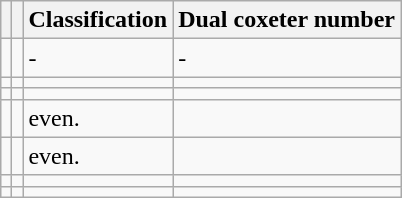<table class="wikitable">
<tr>
<th></th>
<th></th>
<th>Classification</th>
<th>Dual coxeter number</th>
</tr>
<tr>
<td></td>
<td></td>
<td>-</td>
<td>-</td>
</tr>
<tr>
<td></td>
<td></td>
<td></td>
<td></td>
</tr>
<tr>
<td></td>
<td></td>
<td></td>
<td></td>
</tr>
<tr>
<td></td>
<td></td>
<td> even.</td>
<td></td>
</tr>
<tr>
<td></td>
<td></td>
<td> even.</td>
<td></td>
</tr>
<tr>
<td></td>
<td></td>
<td></td>
<td></td>
</tr>
<tr>
<td></td>
<td></td>
<td></td>
<td></td>
</tr>
</table>
